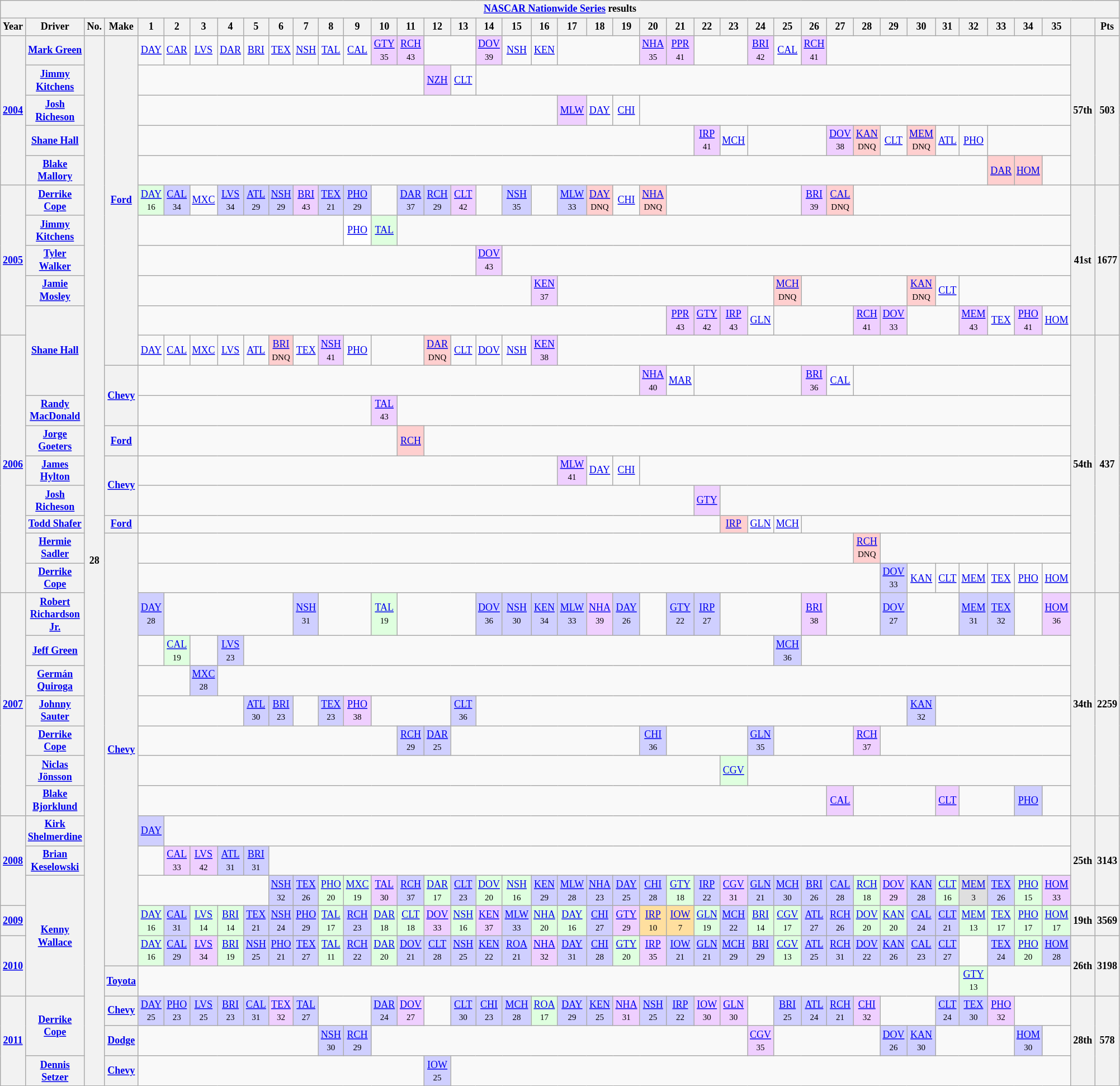<table class="wikitable" style="text-align:center; font-size:75%">
<tr>
<th colspan=42><a href='#'>NASCAR Nationwide Series</a> results</th>
</tr>
<tr>
<th>Year</th>
<th>Driver</th>
<th>No.</th>
<th>Make</th>
<th>1</th>
<th>2</th>
<th>3</th>
<th>4</th>
<th>5</th>
<th>6</th>
<th>7</th>
<th>8</th>
<th>9</th>
<th>10</th>
<th>11</th>
<th>12</th>
<th>13</th>
<th>14</th>
<th>15</th>
<th>16</th>
<th>17</th>
<th>18</th>
<th>19</th>
<th>20</th>
<th>21</th>
<th>22</th>
<th>23</th>
<th>24</th>
<th>25</th>
<th>26</th>
<th>27</th>
<th>28</th>
<th>29</th>
<th>30</th>
<th>31</th>
<th>32</th>
<th>33</th>
<th>34</th>
<th>35</th>
<th></th>
<th>Pts</th>
</tr>
<tr>
<th rowspan=5><a href='#'>2004</a></th>
<th><a href='#'>Mark Green</a></th>
<th rowspan=35>28</th>
<th rowspan=11><a href='#'>Ford</a></th>
<td><a href='#'>DAY</a></td>
<td><a href='#'>CAR</a></td>
<td><a href='#'>LVS</a></td>
<td><a href='#'>DAR</a></td>
<td><a href='#'>BRI</a></td>
<td><a href='#'>TEX</a></td>
<td><a href='#'>NSH</a></td>
<td><a href='#'>TAL</a></td>
<td><a href='#'>CAL</a></td>
<td style="background:#EFCFFF;"><a href='#'>GTY</a><br><small>35</small></td>
<td style="background:#EFCFFF;"><a href='#'>RCH</a><br><small>43</small></td>
<td colspan=2></td>
<td style="background:#EFCFFF;"><a href='#'>DOV</a><br><small>39</small></td>
<td><a href='#'>NSH</a></td>
<td><a href='#'>KEN</a></td>
<td colspan=3></td>
<td style="background:#EFCFFF;"><a href='#'>NHA</a><br><small>35</small></td>
<td style="background:#EFCFFF;"><a href='#'>PPR</a><br><small>41</small></td>
<td colspan=2></td>
<td style="background:#EFCFFF;"><a href='#'>BRI</a><br><small>42</small></td>
<td><a href='#'>CAL</a></td>
<td style="background:#EFCFFF;"><a href='#'>RCH</a><br><small>41</small></td>
<td colspan=9></td>
<th rowspan=5>57th</th>
<th rowspan=5>503</th>
</tr>
<tr>
<th><a href='#'>Jimmy Kitchens</a></th>
<td colspan=11></td>
<td style="background:#EFCFFF;"><a href='#'>NZH</a><br></td>
<td><a href='#'>CLT</a></td>
<td colspan=22></td>
</tr>
<tr>
<th><a href='#'>Josh Richeson</a></th>
<td colspan=16></td>
<td style="background:#EFCFFF;"><a href='#'>MLW</a><br></td>
<td><a href='#'>DAY</a></td>
<td><a href='#'>CHI</a></td>
<td colspan=16></td>
</tr>
<tr>
<th><a href='#'>Shane Hall</a></th>
<td colspan=21></td>
<td style="background:#EFCFFF;"><a href='#'>IRP</a><br><small>41</small></td>
<td><a href='#'>MCH</a></td>
<td colspan=3></td>
<td style="background:#EFCFFF;"><a href='#'>DOV</a><br><small>38</small></td>
<td style="background:#FFCFCF;"><a href='#'>KAN</a><br><small>DNQ</small></td>
<td><a href='#'>CLT</a></td>
<td style="background:#FFCFCF;"><a href='#'>MEM</a><br><small>DNQ</small></td>
<td><a href='#'>ATL</a></td>
<td><a href='#'>PHO</a></td>
<td colspan=3></td>
</tr>
<tr>
<th><a href='#'>Blake Mallory</a></th>
<td colspan=32></td>
<td style="background:#FFCFCF;"><a href='#'>DAR</a><br></td>
<td style="background:#FFCFCF;"><a href='#'>HOM</a><br></td>
<td></td>
</tr>
<tr>
<th rowspan=5><a href='#'>2005</a></th>
<th><a href='#'>Derrike Cope</a></th>
<td style="background:#DFFFDF;"><a href='#'>DAY</a><br><small>16</small></td>
<td style="background:#CFCFFF;"><a href='#'>CAL</a><br><small>34</small></td>
<td><a href='#'>MXC</a></td>
<td style="background:#CFCFFF;"><a href='#'>LVS</a><br><small>34</small></td>
<td style="background:#CFCFFF;"><a href='#'>ATL</a><br><small>29</small></td>
<td style="background:#CFCFFF;"><a href='#'>NSH</a><br><small>29</small></td>
<td style="background:#EFCFFF;"><a href='#'>BRI</a><br><small>43</small></td>
<td style="background:#CFCFFF;"><a href='#'>TEX</a><br><small>21</small></td>
<td style="background:#CFCFFF;"><a href='#'>PHO</a><br><small>29</small></td>
<td></td>
<td style="background:#CFCFFF;"><a href='#'>DAR</a><br><small>37</small></td>
<td style="background:#CFCFFF;"><a href='#'>RCH</a><br><small>29</small></td>
<td style="background:#EFCFFF;"><a href='#'>CLT</a><br><small>42</small></td>
<td></td>
<td style="background:#CFCFFF;"><a href='#'>NSH</a><br><small>35</small></td>
<td></td>
<td style="background:#CFCFFF;"><a href='#'>MLW</a><br><small>33</small></td>
<td style="background:#FFCFCF;"><a href='#'>DAY</a><br><small>DNQ</small></td>
<td><a href='#'>CHI</a></td>
<td style="background:#FFCFCF;"><a href='#'>NHA</a><br><small>DNQ</small></td>
<td colspan=5></td>
<td style="background:#EFCFFF;"><a href='#'>BRI</a><br><small>39</small></td>
<td style="background:#FFCFCF;"><a href='#'>CAL</a><br><small>DNQ</small></td>
<td colspan=8></td>
<th rowspan=5>41st</th>
<th rowspan=5>1677</th>
</tr>
<tr>
<th><a href='#'>Jimmy Kitchens</a></th>
<td colspan=8></td>
<td style="background:#FFFFFF;"><a href='#'>PHO</a><br></td>
<td style="background:#DFFFDF;"><a href='#'>TAL</a><br></td>
<td colspan=26></td>
</tr>
<tr>
<th><a href='#'>Tyler Walker</a></th>
<td colspan=13></td>
<td style="background:#EFCFFF;"><a href='#'>DOV</a><br><small>43</small></td>
<td colspan=21></td>
</tr>
<tr>
<th><a href='#'>Jamie Mosley</a></th>
<td colspan=15></td>
<td style="background:#EFCFFF;"><a href='#'>KEN</a><br><small>37</small></td>
<td colspan=8></td>
<td style="background:#FFCFCF;"><a href='#'>MCH</a><br><small>DNQ</small></td>
<td colspan=4></td>
<td style="background:#FFCFCF;"><a href='#'>KAN</a><br><small>DNQ</small></td>
<td><a href='#'>CLT</a></td>
<td colspan=4></td>
</tr>
<tr>
<th rowspan=3><a href='#'>Shane Hall</a></th>
<td colspan=20></td>
<td style="background:#EFCFFF;"><a href='#'>PPR</a><br><small>43</small></td>
<td style="background:#EFCFFF;"><a href='#'>GTY</a><br><small>42</small></td>
<td style="background:#EFCFFF;"><a href='#'>IRP</a><br><small>43</small></td>
<td><a href='#'>GLN</a></td>
<td colspan=3></td>
<td style="background:#EFCFFF;"><a href='#'>RCH</a><br><small>41</small></td>
<td style="background:#EFCFFF;"><a href='#'>DOV</a><br><small>33</small></td>
<td colspan=2></td>
<td style="background:#EFCFFF;"><a href='#'>MEM</a><br><small>43</small></td>
<td><a href='#'>TEX</a></td>
<td style="background:#EFCFFF;"><a href='#'>PHO</a><br><small>41</small></td>
<td><a href='#'>HOM</a></td>
</tr>
<tr>
<th rowspan=9><a href='#'>2006</a></th>
<td><a href='#'>DAY</a></td>
<td><a href='#'>CAL</a></td>
<td><a href='#'>MXC</a></td>
<td><a href='#'>LVS</a></td>
<td><a href='#'>ATL</a></td>
<td style="background:#FFCFCF;"><a href='#'>BRI</a><br><small>DNQ</small></td>
<td><a href='#'>TEX</a></td>
<td style="background:#EFCFFF;"><a href='#'>NSH</a><br><small>41</small></td>
<td><a href='#'>PHO</a></td>
<td colspan=2></td>
<td style="background:#FFCFCF;"><a href='#'>DAR</a><br><small>DNQ</small></td>
<td><a href='#'>CLT</a></td>
<td><a href='#'>DOV</a></td>
<td><a href='#'>NSH</a></td>
<td style="background:#EFCFFF;"><a href='#'>KEN</a><br><small>38</small></td>
<td colspan=19></td>
<th rowspan=9>54th</th>
<th rowspan=9>437</th>
</tr>
<tr>
<th rowspan=2><a href='#'>Chevy</a></th>
<td colspan=19></td>
<td style="background:#EFCFFF;"><a href='#'>NHA</a><br><small>40</small></td>
<td><a href='#'>MAR</a></td>
<td colspan=4></td>
<td style="background:#EFCFFF;"><a href='#'>BRI</a><br><small>36</small></td>
<td><a href='#'>CAL</a></td>
<td colspan=8></td>
</tr>
<tr>
<th><a href='#'>Randy MacDonald</a></th>
<td colspan=9></td>
<td style="background:#EFCFFF;"><a href='#'>TAL</a><br><small>43</small></td>
<td colspan=26></td>
</tr>
<tr>
<th><a href='#'>Jorge Goeters</a></th>
<th><a href='#'>Ford</a></th>
<td colspan=10></td>
<td style="background:#FFCFCF;"><a href='#'>RCH</a><br></td>
<td colspan=25></td>
</tr>
<tr>
<th><a href='#'>James Hylton</a></th>
<th rowspan=2><a href='#'>Chevy</a></th>
<td colspan=16></td>
<td style="background:#EFCFFF;"><a href='#'>MLW</a><br><small>41</small></td>
<td><a href='#'>DAY</a></td>
<td><a href='#'>CHI</a></td>
<td colspan=16></td>
</tr>
<tr>
<th><a href='#'>Josh Richeson</a></th>
<td colspan=21></td>
<td style="background:#EFCFFF;"><a href='#'>GTY</a><br></td>
<td colspan=15></td>
</tr>
<tr>
<th><a href='#'>Todd Shafer</a></th>
<th><a href='#'>Ford</a></th>
<td colspan=22></td>
<td style="background:#FFCFCF;"><a href='#'>IRP</a><br></td>
<td><a href='#'>GLN</a></td>
<td><a href='#'>MCH</a></td>
<td colspan=12></td>
</tr>
<tr>
<th><a href='#'>Hermie Sadler</a></th>
<th rowspan=14><a href='#'>Chevy</a></th>
<td colspan=27></td>
<td style="background:#FFCFCF;"><a href='#'>RCH</a><br><small>DNQ</small></td>
<td colspan=7></td>
</tr>
<tr>
<th><a href='#'>Derrike Cope</a></th>
<td colspan=28></td>
<td style="background:#CFCFFF;"><a href='#'>DOV</a><br><small>33</small></td>
<td><a href='#'>KAN</a></td>
<td><a href='#'>CLT</a></td>
<td><a href='#'>MEM</a></td>
<td><a href='#'>TEX</a></td>
<td><a href='#'>PHO</a></td>
<td><a href='#'>HOM</a></td>
</tr>
<tr>
<th rowspan=7><a href='#'>2007</a></th>
<th><a href='#'>Robert Richardson Jr.</a></th>
<td style="background:#CFCFFF;"><a href='#'>DAY</a><br><small>28</small></td>
<td colspan=5></td>
<td style="background:#CFCFFF;"><a href='#'>NSH</a><br><small>31</small></td>
<td colspan=2></td>
<td style="background:#DFFFDF;"><a href='#'>TAL</a><br><small>19</small></td>
<td colspan=3></td>
<td style="background:#CFCFFF;"><a href='#'>DOV</a><br><small>36</small></td>
<td style="background:#CFCFFF;"><a href='#'>NSH</a><br><small>30</small></td>
<td style="background:#CFCFFF;"><a href='#'>KEN</a><br><small>34</small></td>
<td style="background:#CFCFFF;"><a href='#'>MLW</a><br><small>33</small></td>
<td style="background:#EFCFFF;"><a href='#'>NHA</a><br><small>39</small></td>
<td style="background:#CFCFFF;"><a href='#'>DAY</a><br><small>26</small></td>
<td></td>
<td style="background:#CFCFFF;"><a href='#'>GTY</a><br><small>22</small></td>
<td style="background:#CFCFFF;"><a href='#'>IRP</a><br><small>27</small></td>
<td colspan=3></td>
<td style="background:#EFCFFF;"><a href='#'>BRI</a><br><small>38</small></td>
<td colspan=2></td>
<td style="background:#CFCFFF;"><a href='#'>DOV</a><br><small>27</small></td>
<td colspan=2></td>
<td style="background:#CFCFFF;"><a href='#'>MEM</a><br><small>31</small></td>
<td style="background:#CFCFFF;"><a href='#'>TEX</a><br><small>32</small></td>
<td></td>
<td style="background:#EFCFFF;"><a href='#'>HOM</a><br><small>36</small></td>
<th rowspan=7>34th</th>
<th rowspan=7>2259</th>
</tr>
<tr>
<th><a href='#'>Jeff Green</a></th>
<td></td>
<td style="background:#DFFFDF;"><a href='#'>CAL</a><br><small>19</small></td>
<td></td>
<td style="background:#CFCFFF;"><a href='#'>LVS</a><br><small>23</small></td>
<td colspan=20></td>
<td style="background:#CFCFFF;"><a href='#'>MCH</a><br><small>36</small></td>
<td colspan=10></td>
</tr>
<tr>
<th><a href='#'>Germán Quiroga</a></th>
<td colspan=2></td>
<td style="background:#CFCFFF;"><a href='#'>MXC</a><br><small>28</small></td>
<td colspan=32></td>
</tr>
<tr>
<th><a href='#'>Johnny Sauter</a></th>
<td colspan=4></td>
<td style="background:#CFCFFF;"><a href='#'>ATL</a><br><small>30</small></td>
<td style="background:#CFCFFF;"><a href='#'>BRI</a><br><small>23</small></td>
<td></td>
<td style="background:#CFCFFF;"><a href='#'>TEX</a><br><small>23</small></td>
<td style="background:#EFCFFF;"><a href='#'>PHO</a><br><small>38</small></td>
<td colspan=3></td>
<td style="background:#CFCFFF;"><a href='#'>CLT</a><br><small>36</small></td>
<td colspan=16></td>
<td style="background:#CFCFFF;"><a href='#'>KAN</a><br><small>32</small></td>
<td colspan=5></td>
</tr>
<tr>
<th><a href='#'>Derrike Cope</a></th>
<td colspan=10></td>
<td style="background:#CFCFFF;"><a href='#'>RCH</a><br><small>29</small></td>
<td style="background:#CFCFFF;"><a href='#'>DAR</a><br><small>25</small></td>
<td colspan=7></td>
<td style="background:#CFCFFF;"><a href='#'>CHI</a><br><small>36</small></td>
<td colspan=3></td>
<td style="background:#CFCFFF;"><a href='#'>GLN</a><br><small>35</small></td>
<td colspan=3></td>
<td style="background:#EFCFFF;"><a href='#'>RCH</a><br><small>37</small></td>
<td colspan=7></td>
</tr>
<tr>
<th><a href='#'>Niclas Jönsson</a></th>
<td colspan=22></td>
<td style="background:#DFFFDF;"><a href='#'>CGV</a><br></td>
<td colspan=12></td>
</tr>
<tr>
<th><a href='#'>Blake Bjorklund</a></th>
<td colspan=26></td>
<td style="background:#EFCFFF;"><a href='#'>CAL</a><br></td>
<td colspan=3></td>
<td style="background:#EFCFFF;"><a href='#'>CLT</a><br></td>
<td colspan=2></td>
<td style="background:#CFCFFF;"><a href='#'>PHO</a><br></td>
<td></td>
</tr>
<tr>
<th rowspan=3><a href='#'>2008</a></th>
<th><a href='#'>Kirk Shelmerdine</a></th>
<td style="background:#CFCFFF;"><a href='#'>DAY</a><br></td>
<td colspan=34></td>
<th rowspan=3>25th</th>
<th rowspan=3>3143</th>
</tr>
<tr>
<th><a href='#'>Brian Keselowski</a></th>
<td></td>
<td style="background:#EFCFFF;"><a href='#'>CAL</a><br><small>33</small></td>
<td style="background:#EFCFFF;"><a href='#'>LVS</a><br><small>42</small></td>
<td style="background:#CFCFFF;"><a href='#'>ATL</a><br><small>31</small></td>
<td style="background:#CFCFFF;"><a href='#'>BRI</a><br><small>31</small></td>
<td colspan=30></td>
</tr>
<tr>
<th rowspan=4><a href='#'>Kenny Wallace</a></th>
<td colspan=5></td>
<td style="background:#CFCFFF;"><a href='#'>NSH</a><br><small>32</small></td>
<td style="background:#CFCFFF;"><a href='#'>TEX</a><br><small>26</small></td>
<td style="background:#DFFFDF;"><a href='#'>PHO</a><br><small>20</small></td>
<td style="background:#DFFFDF;"><a href='#'>MXC</a><br><small>19</small></td>
<td style="background:#EFCFFF;"><a href='#'>TAL</a><br><small>30</small></td>
<td style="background:#CFCFFF;"><a href='#'>RCH</a><br><small>37</small></td>
<td style="background:#DFFFDF;"><a href='#'>DAR</a><br><small>17</small></td>
<td style="background:#CFCFFF;"><a href='#'>CLT</a><br><small>23</small></td>
<td style="background:#DFFFDF;"><a href='#'>DOV</a><br><small>20</small></td>
<td style="background:#DFFFDF;"><a href='#'>NSH</a><br><small>16</small></td>
<td style="background:#CFCFFF;"><a href='#'>KEN</a><br><small>29</small></td>
<td style="background:#CFCFFF;"><a href='#'>MLW</a><br><small>28</small></td>
<td style="background:#CFCFFF;"><a href='#'>NHA</a><br><small>23</small></td>
<td style="background:#CFCFFF;"><a href='#'>DAY</a><br><small>25</small></td>
<td style="background:#CFCFFF;"><a href='#'>CHI</a><br><small>28</small></td>
<td style="background:#DFFFDF;"><a href='#'>GTY</a><br><small>18</small></td>
<td style="background:#CFCFFF;"><a href='#'>IRP</a><br><small>22</small></td>
<td style="background:#EFCFFF;"><a href='#'>CGV</a><br><small>31</small></td>
<td style="background:#CFCFFF;"><a href='#'>GLN</a><br><small>21</small></td>
<td style="background:#CFCFFF;"><a href='#'>MCH</a><br><small>30</small></td>
<td style="background:#CFCFFF;"><a href='#'>BRI</a><br><small>26</small></td>
<td style="background:#CFCFFF;"><a href='#'>CAL</a><br><small>28</small></td>
<td style="background:#DFFFDF;"><a href='#'>RCH</a><br><small>18</small></td>
<td style="background:#EFCFFF;"><a href='#'>DOV</a><br><small>29</small></td>
<td style="background:#CFCFFF;"><a href='#'>KAN</a><br><small>28</small></td>
<td style="background:#DFFFDF;"><a href='#'>CLT</a><br><small>16</small></td>
<td style="background:#DFDFDF;"><a href='#'>MEM</a><br><small>3</small></td>
<td style="background:#CFCFFF;"><a href='#'>TEX</a><br><small>26</small></td>
<td style="background:#DFFFDF;"><a href='#'>PHO</a><br><small>15</small></td>
<td style="background:#EFCFFF;"><a href='#'>HOM</a><br><small>33</small></td>
</tr>
<tr>
<th><a href='#'>2009</a></th>
<td style="background:#DFFFDF;"><a href='#'>DAY</a><br><small>16</small></td>
<td style="background:#CFCFFF;"><a href='#'>CAL</a><br><small>31</small></td>
<td style="background:#DFFFDF;"><a href='#'>LVS</a><br><small>14</small></td>
<td style="background:#DFFFDF;"><a href='#'>BRI</a><br><small>14</small></td>
<td style="background:#CFCFFF;"><a href='#'>TEX</a><br><small>21</small></td>
<td style="background:#CFCFFF;"><a href='#'>NSH</a><br><small>24</small></td>
<td style="background:#CFCFFF;"><a href='#'>PHO</a><br><small>29</small></td>
<td style="background:#DFFFDF;"><a href='#'>TAL</a><br><small>17</small></td>
<td style="background:#CFCFFF;"><a href='#'>RCH</a><br><small>23</small></td>
<td style="background:#DFFFDF;"><a href='#'>DAR</a><br><small>18</small></td>
<td style="background:#DFFFDF;"><a href='#'>CLT</a><br><small>18</small></td>
<td style="background:#EFCFFF;"><a href='#'>DOV</a><br><small>33</small></td>
<td style="background:#DFFFDF;"><a href='#'>NSH</a><br><small>16</small></td>
<td style="background:#EFCFFF;"><a href='#'>KEN</a><br><small>37</small></td>
<td style="background:#CFCFFF;"><a href='#'>MLW</a><br><small>33</small></td>
<td style="background:#DFFFDF;"><a href='#'>NHA</a><br><small>20</small></td>
<td style="background:#DFFFDF;"><a href='#'>DAY</a><br><small>16</small></td>
<td style="background:#CFCFFF;"><a href='#'>CHI</a><br><small>27</small></td>
<td style="background:#EFCFFF;"><a href='#'>GTY</a><br><small>29</small></td>
<td style="background:#FFDF9F;"><a href='#'>IRP</a><br><small>10</small></td>
<td style="background:#FFDF9F;"><a href='#'>IOW</a><br><small>7</small></td>
<td style="background:#DFFFDF;"><a href='#'>GLN</a><br><small>19</small></td>
<td style="background:#CFCFFF;"><a href='#'>MCH</a><br><small>22</small></td>
<td style="background:#DFFFDF;"><a href='#'>BRI</a><br><small>14</small></td>
<td style="background:#DFFFDF;"><a href='#'>CGV</a><br><small>17</small></td>
<td style="background:#CFCFFF;"><a href='#'>ATL</a><br><small>27</small></td>
<td style="background:#CFCFFF;"><a href='#'>RCH</a><br><small>26</small></td>
<td style="background:#DFFFDF;"><a href='#'>DOV</a><br><small>20</small></td>
<td style="background:#DFFFDF;"><a href='#'>KAN</a><br><small>20</small></td>
<td style="background:#CFCFFF;"><a href='#'>CAL</a><br><small>24</small></td>
<td style="background:#CFCFFF;"><a href='#'>CLT</a><br><small>21</small></td>
<td style="background:#DFFFDF;"><a href='#'>MEM</a><br><small>13</small></td>
<td style="background:#DFFFDF;"><a href='#'>TEX</a><br><small>17</small></td>
<td style="background:#DFFFDF;"><a href='#'>PHO</a><br><small>17</small></td>
<td style="background:#DFFFDF;"><a href='#'>HOM</a><br><small>17</small></td>
<th>19th</th>
<th>3569</th>
</tr>
<tr>
<th rowspan=2><a href='#'>2010</a></th>
<td style="background:#DFFFDF;"><a href='#'>DAY</a><br><small>16</small></td>
<td style="background:#CFCFFF;"><a href='#'>CAL</a><br><small>29</small></td>
<td style="background:#EFCFFF;"><a href='#'>LVS</a><br><small>34</small></td>
<td style="background:#DFFFDF;"><a href='#'>BRI</a><br><small>19</small></td>
<td style="background:#CFCFFF;"><a href='#'>NSH</a><br><small>25</small></td>
<td style="background:#CFCFFF;"><a href='#'>PHO</a><br><small>21</small></td>
<td style="background:#CFCFFF;"><a href='#'>TEX</a><br><small>27</small></td>
<td style="background:#DFFFDF;"><a href='#'>TAL</a><br><small>11</small></td>
<td style="background:#CFCFFF;"><a href='#'>RCH</a><br><small>22</small></td>
<td style="background:#DFFFDF;"><a href='#'>DAR</a><br><small>20</small></td>
<td style="background:#CFCFFF;"><a href='#'>DOV</a><br><small>21</small></td>
<td style="background:#CFCFFF;"><a href='#'>CLT</a><br><small>28</small></td>
<td style="background:#CFCFFF;"><a href='#'>NSH</a><br><small>25</small></td>
<td style="background:#CFCFFF;"><a href='#'>KEN</a><br><small>22</small></td>
<td style="background:#CFCFFF;"><a href='#'>ROA</a><br><small>21</small></td>
<td style="background:#EFCFFF;"><a href='#'>NHA</a><br><small>32</small></td>
<td style="background:#CFCFFF;"><a href='#'>DAY</a><br><small>31</small></td>
<td style="background:#CFCFFF;"><a href='#'>CHI</a><br><small>28</small></td>
<td style="background:#DFFFDF;"><a href='#'>GTY</a><br><small>20</small></td>
<td style="background:#EFCFFF;"><a href='#'>IRP</a><br><small>35</small></td>
<td style="background:#CFCFFF;"><a href='#'>IOW</a><br><small>21</small></td>
<td style="background:#CFCFFF;"><a href='#'>GLN</a><br><small>21</small></td>
<td style="background:#CFCFFF;"><a href='#'>MCH</a><br><small>29</small></td>
<td style="background:#CFCFFF;"><a href='#'>BRI</a><br><small>29</small></td>
<td style="background:#DFFFDF;"><a href='#'>CGV</a><br><small>13</small></td>
<td style="background:#CFCFFF;"><a href='#'>ATL</a><br><small>25</small></td>
<td style="background:#CFCFFF;"><a href='#'>RCH</a><br><small>31</small></td>
<td style="background:#CFCFFF;"><a href='#'>DOV</a><br><small>22</small></td>
<td style="background:#CFCFFF;"><a href='#'>KAN</a><br><small>26</small></td>
<td style="background:#CFCFFF;"><a href='#'>CAL</a><br><small>23</small></td>
<td style="background:#CFCFFF;"><a href='#'>CLT</a><br><small>27</small></td>
<td></td>
<td style="background:#CFCFFF;"><a href='#'>TEX</a><br><small>24</small></td>
<td style="background:#DFFFDF;"><a href='#'>PHO</a><br><small>20</small></td>
<td style="background:#CFCFFF;"><a href='#'>HOM</a><br><small>28</small></td>
<th rowspan=2>26th</th>
<th rowspan=2>3198</th>
</tr>
<tr>
<th><a href='#'>Toyota</a></th>
<td colspan=31></td>
<td style="background:#DFFFDF;"><a href='#'>GTY</a><br><small>13</small></td>
<td colspan=3></td>
</tr>
<tr>
<th rowspan=3><a href='#'>2011</a></th>
<th rowspan=2><a href='#'>Derrike Cope</a></th>
<th><a href='#'>Chevy</a></th>
<td style="background:#CFCFFF;"><a href='#'>DAY</a><br><small>25</small></td>
<td style="background:#CFCFFF;"><a href='#'>PHO</a><br><small>23</small></td>
<td style="background:#CFCFFF;"><a href='#'>LVS</a><br><small>25</small></td>
<td style="background:#CFCFFF;"><a href='#'>BRI</a><br><small>23</small></td>
<td style="background:#CFCFFF;"><a href='#'>CAL</a><br><small>31</small></td>
<td style="background:#EFCFFF;"><a href='#'>TEX</a><br><small>32</small></td>
<td style="background:#CFCFFF;"><a href='#'>TAL</a><br><small>27</small></td>
<td colspan=2></td>
<td style="background:#CFCFFF;"><a href='#'>DAR</a><br><small>24</small></td>
<td style="background:#EFCFFF;"><a href='#'>DOV</a><br><small>27</small></td>
<td></td>
<td style="background:#CFCFFF;"><a href='#'>CLT</a><br><small>30</small></td>
<td style="background:#CFCFFF;"><a href='#'>CHI</a><br><small>23</small></td>
<td style="background:#CFCFFF;"><a href='#'>MCH</a><br><small>28</small></td>
<td style="background:#DFFFDF;"><a href='#'>ROA</a><br><small>17</small></td>
<td style="background:#CFCFFF;"><a href='#'>DAY</a><br><small>29</small></td>
<td style="background:#CFCFFF;"><a href='#'>KEN</a><br><small>25</small></td>
<td style="background:#EFCFFF;"><a href='#'>NHA</a><br><small>31</small></td>
<td style="background:#CFCFFF;"><a href='#'>NSH</a><br><small>25</small></td>
<td style="background:#CFCFFF;"><a href='#'>IRP</a><br><small>22</small></td>
<td style="background:#EFCFFF;"><a href='#'>IOW</a><br><small>30</small></td>
<td style="background:#EFCFFF;"><a href='#'>GLN</a><br><small>30</small></td>
<td></td>
<td style="background:#CFCFFF;"><a href='#'>BRI</a><br><small>25</small></td>
<td style="background:#CFCFFF;"><a href='#'>ATL</a><br><small>24</small></td>
<td style="background:#CFCFFF;"><a href='#'>RCH</a><br><small>21</small></td>
<td style="background:#EFCFFF;"><a href='#'>CHI</a><br><small>32</small></td>
<td colspan=2></td>
<td style="background:#CFCFFF;"><a href='#'>CLT</a><br><small>24</small></td>
<td style="background:#CFCFFF;"><a href='#'>TEX</a><br><small>30</small></td>
<td style="background:#EFCFFF;"><a href='#'>PHO</a><br><small>32</small></td>
<td colspan=2></td>
<th rowspan=3>28th</th>
<th rowspan=3>578</th>
</tr>
<tr>
<th><a href='#'>Dodge</a></th>
<td colspan=7></td>
<td style="background:#CFCFFF;"><a href='#'>NSH</a><br><small>30</small></td>
<td style="background:#CFCFFF;"><a href='#'>RCH</a><br><small>29</small></td>
<td colspan=14></td>
<td style="background:#EFCFFF;"><a href='#'>CGV</a><br><small>35</small></td>
<td colspan=4></td>
<td style="background:#CFCFFF;"><a href='#'>DOV</a><br><small>26</small></td>
<td style="background:#CFCFFF;"><a href='#'>KAN</a><br><small>30</small></td>
<td colspan=3></td>
<td style="background:#CFCFFF;"><a href='#'>HOM</a><br><small>30</small></td>
<td></td>
</tr>
<tr>
<th><a href='#'>Dennis Setzer</a></th>
<th><a href='#'>Chevy</a></th>
<td colspan=11></td>
<td style="background:#CFCFFF;"><a href='#'>IOW</a><br><small>25</small></td>
<td colspan=23></td>
</tr>
</table>
